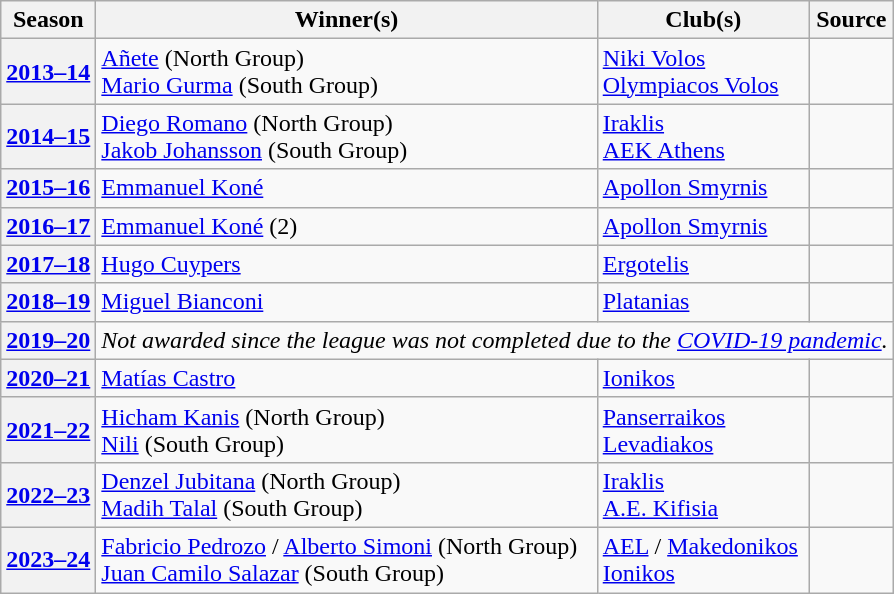<table class="wikitable" style="margin-right: 0;">
<tr text-align:center;">
<th>Season</th>
<th>Winner(s)</th>
<th>Club(s)</th>
<th>Source</th>
</tr>
<tr>
<th><a href='#'>2013–14</a></th>
<td> <a href='#'>Añete</a> (North Group)<br> <a href='#'>Mario Gurma</a> (South Group)</td>
<td><a href='#'>Niki Volos</a><br><a href='#'>Olympiacos Volos</a></td>
<td align="center"></td>
</tr>
<tr>
<th><a href='#'>2014–15</a></th>
<td> <a href='#'>Diego Romano</a> (North Group)<br> <a href='#'>Jakob Johansson</a> (South Group)</td>
<td><a href='#'>Iraklis</a><br><a href='#'>AEK Athens</a></td>
<td align="center"></td>
</tr>
<tr>
<th><a href='#'>2015–16</a></th>
<td> <a href='#'>Emmanuel Koné</a></td>
<td><a href='#'>Apollon Smyrnis</a></td>
<td align="center"></td>
</tr>
<tr>
<th><a href='#'>2016–17</a></th>
<td> <a href='#'>Emmanuel Koné</a> (2)</td>
<td><a href='#'>Apollon Smyrnis</a></td>
<td align="center"></td>
</tr>
<tr>
<th><a href='#'>2017–18</a></th>
<td> <a href='#'>Hugo Cuypers</a></td>
<td><a href='#'>Ergotelis</a></td>
<td align="center"></td>
</tr>
<tr>
<th><a href='#'>2018–19</a></th>
<td> <a href='#'>Miguel Bianconi</a></td>
<td><a href='#'>Platanias</a></td>
<td align="center"></td>
</tr>
<tr>
<th><a href='#'>2019–20</a></th>
<td colspan=3 align="center"><em>Not awarded since the league was not completed due to the <a href='#'>COVID-19 pandemic</a>.</em></td>
</tr>
<tr>
<th><a href='#'>2020–21</a></th>
<td> <a href='#'>Matías Castro</a></td>
<td><a href='#'>Ionikos</a></td>
<td align="center"></td>
</tr>
<tr>
<th><a href='#'>2021–22</a></th>
<td> <a href='#'>Hicham Kanis</a> (North Group)<br> <a href='#'>Nili</a> (South Group)</td>
<td><a href='#'>Panserraikos</a><br><a href='#'>Levadiakos</a></td>
<td align="center"></td>
</tr>
<tr>
<th><a href='#'>2022–23</a></th>
<td> <a href='#'>Denzel Jubitana</a> (North Group)<br> <a href='#'>Madih Talal</a> (South Group)</td>
<td><a href='#'>Iraklis</a><br><a href='#'>A.E. Kifisia</a></td>
<td align="center"></td>
</tr>
<tr>
<th><a href='#'>2023–24</a></th>
<td> <a href='#'>Fabricio Pedrozo</a> /  <a href='#'>Alberto Simoni</a> (North Group)<br> <a href='#'>Juan Camilo Salazar</a> (South Group)</td>
<td><a href='#'>AEL</a> / <a href='#'>Makedonikos</a><br><a href='#'>Ionikos</a></td>
<td align="center"></td>
</tr>
</table>
